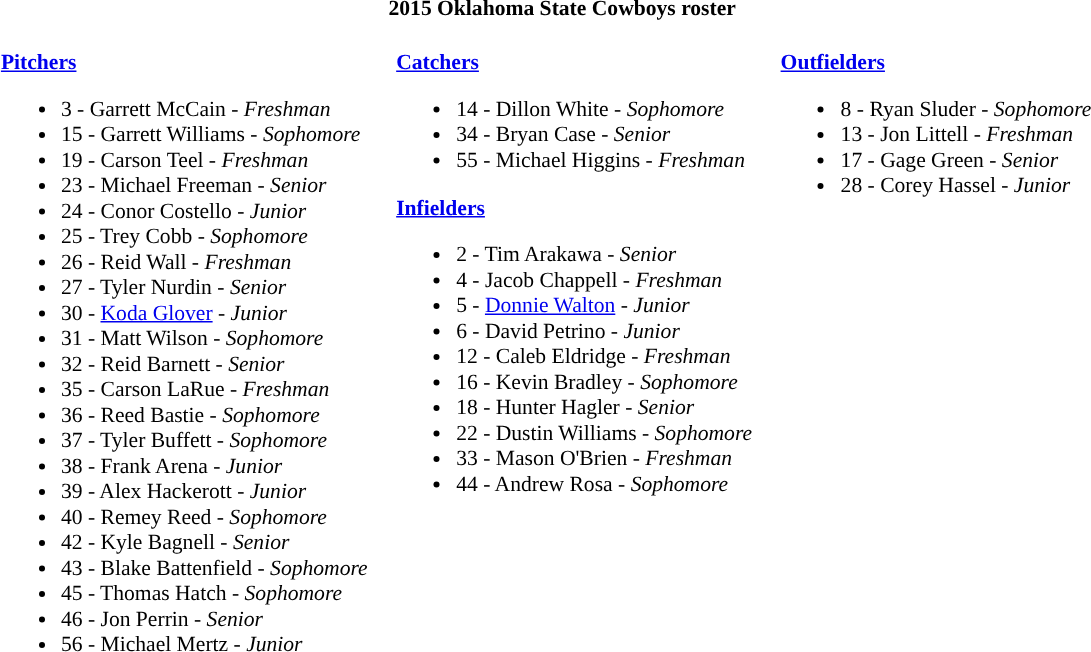<table class="toccolours" style="border-collapse:collapse; font-size:90%;">
<tr>
<th colspan=9>2015 Oklahoma State Cowboys roster</th>
</tr>
<tr>
<td width="03"> </td>
<td valign="top"><br><strong><a href='#'>Pitchers</a></strong><ul><li>3 - Garrett McCain - <em>Freshman</em></li><li>15 - Garrett Williams - <em>Sophomore</em></li><li>19 - Carson Teel - <em>Freshman</em></li><li>23 - Michael Freeman - <em>Senior</em></li><li>24 - Conor Costello - <em>Junior</em></li><li>25 - Trey Cobb - <em>Sophomore</em></li><li>26 - Reid Wall - <em>Freshman</em></li><li>27 - Tyler Nurdin - <em>Senior</em></li><li>30 - <a href='#'>Koda Glover</a> - <em>Junior</em></li><li>31 - Matt Wilson - <em>Sophomore</em></li><li>32 - Reid Barnett - <em>Senior</em></li><li>35 - Carson LaRue - <em>Freshman</em></li><li>36 - Reed Bastie - <em>Sophomore</em></li><li>37 - Tyler Buffett - <em>Sophomore</em></li><li>38 - Frank Arena - <em>Junior</em></li><li>39 - Alex Hackerott - <em>Junior</em></li><li>40 - Remey Reed - <em>Sophomore</em></li><li>42 - Kyle Bagnell - <em>Senior</em></li><li>43 - Blake Battenfield - <em>Sophomore</em></li><li>45 - Thomas Hatch - <em>Sophomore</em></li><li>46 - Jon Perrin - <em>Senior</em></li><li>56 - Michael Mertz - <em>Junior</em></li></ul></td>
<td width="15"> </td>
<td valign="top"><br><strong><a href='#'>Catchers</a></strong><ul><li>14 - Dillon White - <em>Sophomore</em></li><li>34 - Bryan Case - <em>Senior</em></li><li>55 - Michael Higgins - <em>Freshman</em></li></ul><strong><a href='#'>Infielders</a></strong><ul><li>2 - Tim Arakawa - <em>Senior</em></li><li>4 - Jacob Chappell - <em>Freshman</em></li><li>5 - <a href='#'>Donnie Walton</a> - <em>Junior</em></li><li>6 - David Petrino - <em>Junior</em></li><li>12 - Caleb Eldridge - <em>Freshman</em></li><li>16 - Kevin Bradley - <em>Sophomore</em></li><li>18 - Hunter Hagler - <em>Senior</em></li><li>22 - Dustin Williams - <em>Sophomore</em></li><li>33 - Mason O'Brien - <em>Freshman</em></li><li>44 - Andrew Rosa - <em>Sophomore</em></li></ul></td>
<td width="15"> </td>
<td valign="top"><br><strong><a href='#'>Outfielders</a></strong><ul><li>8 - Ryan Sluder - <em>Sophomore</em></li><li>13 - Jon Littell - <em>Freshman</em></li><li>17 - Gage Green - <em>Senior</em></li><li>28 - Corey Hassel - <em>Junior</em></li></ul></td>
<td width="25"> </td>
</tr>
</table>
